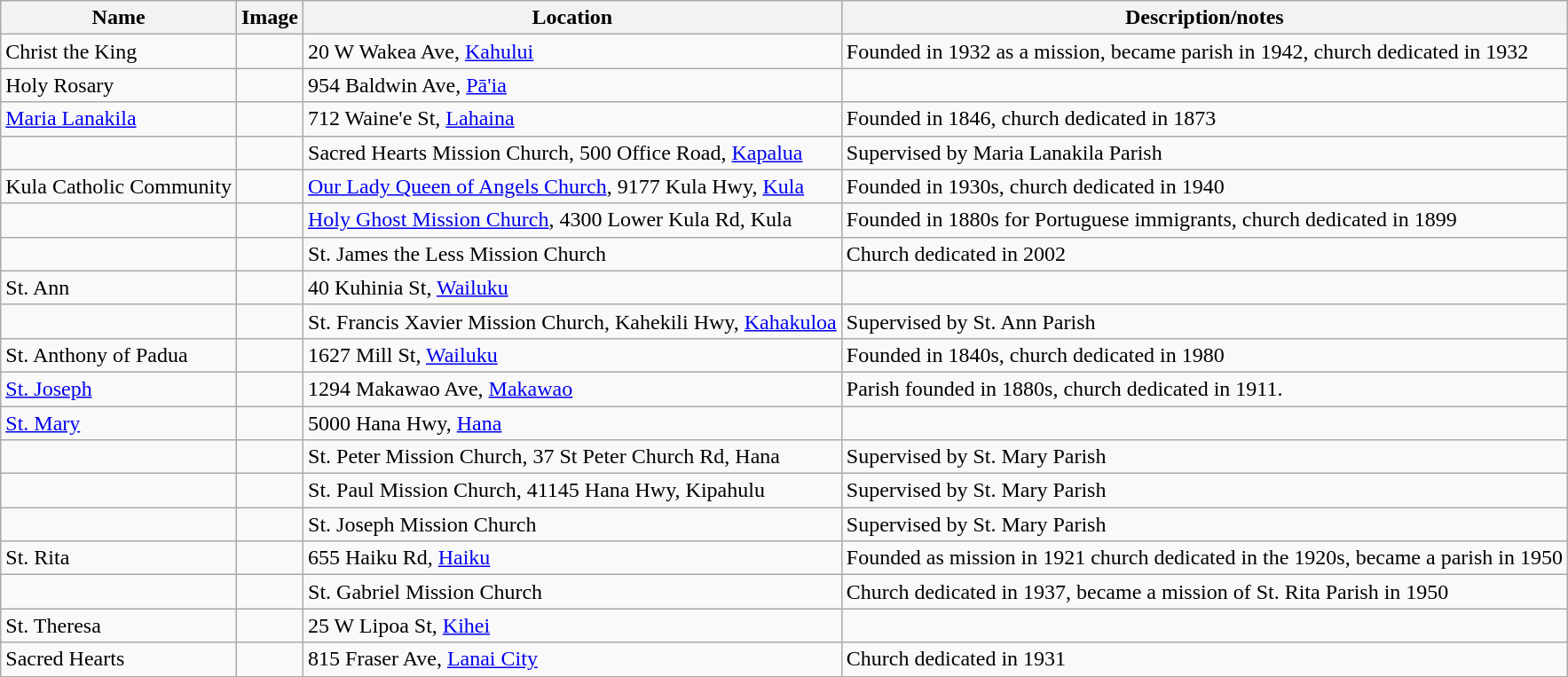<table class="wikitable sortable">
<tr>
<th><strong>Name</strong></th>
<th><strong>Image</strong></th>
<th><strong>Location</strong></th>
<th><strong>Description/notes</strong></th>
</tr>
<tr>
<td>Christ the King</td>
<td></td>
<td>20 W Wakea Ave, <a href='#'>Kahului</a></td>
<td>Founded in 1932 as a mission, became parish in 1942, church dedicated in 1932</td>
</tr>
<tr>
<td>Holy Rosary</td>
<td></td>
<td>954 Baldwin Ave, <a href='#'>Pā'ia</a></td>
<td></td>
</tr>
<tr>
<td><a href='#'>Maria Lanakila</a></td>
<td></td>
<td>712 Waine'e St, <a href='#'>Lahaina</a></td>
<td>Founded in 1846, church dedicated in 1873</td>
</tr>
<tr>
<td></td>
<td></td>
<td>Sacred Hearts Mission Church, 500 Office Road, <a href='#'>Kapalua</a></td>
<td>Supervised by Maria Lanakila Parish</td>
</tr>
<tr>
<td>Kula Catholic Community</td>
<td></td>
<td><a href='#'>Our Lady Queen of Angels Church</a>, 9177 Kula Hwy, <a href='#'>Kula</a></td>
<td>Founded in 1930s, church dedicated in 1940</td>
</tr>
<tr>
<td></td>
<td></td>
<td><a href='#'>Holy Ghost Mission Church</a>, 4300 Lower Kula Rd, Kula</td>
<td>Founded in 1880s for Portuguese immigrants, church dedicated in 1899</td>
</tr>
<tr>
<td></td>
<td></td>
<td>St. James the Less Mission Church</td>
<td>Church dedicated in 2002</td>
</tr>
<tr>
<td>St. Ann</td>
<td></td>
<td>40 Kuhinia St, <a href='#'>Wailuku</a></td>
<td></td>
</tr>
<tr>
<td></td>
<td></td>
<td>St. Francis Xavier Mission Church, Kahekili Hwy, <a href='#'>Kahakuloa</a></td>
<td>Supervised by St. Ann Parish</td>
</tr>
<tr>
<td>St. Anthony of Padua</td>
<td></td>
<td>1627 Mill St, <a href='#'>Wailuku</a></td>
<td>Founded in 1840s, church dedicated in 1980</td>
</tr>
<tr>
<td><a href='#'>St. Joseph</a></td>
<td></td>
<td>1294 Makawao Ave, <a href='#'>Makawao</a></td>
<td>Parish founded in 1880s, church dedicated in 1911.</td>
</tr>
<tr>
<td><a href='#'>St. Mary</a></td>
<td></td>
<td>5000 Hana Hwy, <a href='#'>Hana</a></td>
<td></td>
</tr>
<tr>
<td></td>
<td></td>
<td>St. Peter Mission Church, 37 St Peter Church Rd, Hana</td>
<td>Supervised by St. Mary Parish</td>
</tr>
<tr>
<td></td>
<td></td>
<td>St. Paul Mission Church, 41145 Hana Hwy, Kipahulu</td>
<td>Supervised by St. Mary Parish</td>
</tr>
<tr>
<td></td>
<td></td>
<td>St. Joseph Mission Church</td>
<td>Supervised by St. Mary Parish</td>
</tr>
<tr>
<td>St. Rita</td>
<td></td>
<td>655 Haiku Rd, <a href='#'>Haiku</a></td>
<td>Founded as mission in 1921 church dedicated in the 1920s, became a parish in 1950</td>
</tr>
<tr>
<td></td>
<td></td>
<td>St. Gabriel Mission Church</td>
<td>Church dedicated in 1937, became a mission of St. Rita Parish  in 1950</td>
</tr>
<tr>
<td>St. Theresa</td>
<td></td>
<td>25 W Lipoa St, <a href='#'>Kihei</a></td>
<td></td>
</tr>
<tr>
<td>Sacred Hearts</td>
<td></td>
<td>815 Fraser Ave, <a href='#'>Lanai City</a></td>
<td>Church dedicated in 1931</td>
</tr>
</table>
